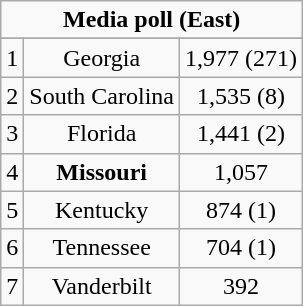<table class="wikitable">
<tr align="center">
<td align="center" Colspan="3"><strong>Media poll (East)</strong></td>
</tr>
<tr align="center">
</tr>
<tr align="center">
<td>1</td>
<td>Georgia</td>
<td>1,977 (271)</td>
</tr>
<tr align="center">
<td>2</td>
<td>South Carolina</td>
<td>1,535 (8)</td>
</tr>
<tr align="center">
<td>3</td>
<td>Florida</td>
<td>1,441 (2)</td>
</tr>
<tr align="center">
<td>4</td>
<td><strong>Missouri</strong></td>
<td>1,057</td>
</tr>
<tr align="center">
<td>5</td>
<td>Kentucky</td>
<td>874 (1)</td>
</tr>
<tr align="center">
<td>6</td>
<td>Tennessee</td>
<td>704 (1)</td>
</tr>
<tr align="center">
<td>7</td>
<td>Vanderbilt</td>
<td>392</td>
</tr>
</table>
